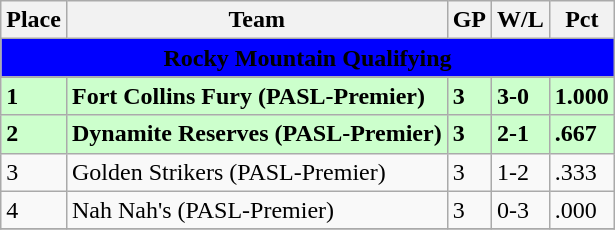<table class="wikitable">
<tr>
<th>Place</th>
<th>Team</th>
<th>GP</th>
<th>W/L</th>
<th>Pct</th>
</tr>
<tr>
<th style=background-color:blue colspan=9><span>Rocky Mountain Qualifying</span></th>
</tr>
<tr>
</tr>
<tr bgcolor=#ccffcc>
<td><strong>1</strong></td>
<td><strong>Fort Collins Fury (PASL-Premier)</strong></td>
<td><strong>3</strong></td>
<td><strong>3-0</strong></td>
<td><strong>1.000</strong></td>
</tr>
<tr bgcolor=#ccffcc>
<td><strong>2</strong></td>
<td><strong>Dynamite Reserves (PASL-Premier)</strong></td>
<td><strong>3</strong></td>
<td><strong>2-1</strong></td>
<td><strong>.667</strong></td>
</tr>
<tr>
<td>3</td>
<td>Golden Strikers (PASL-Premier)</td>
<td>3</td>
<td>1-2</td>
<td>.333</td>
</tr>
<tr>
<td>4</td>
<td>Nah Nah's (PASL-Premier)</td>
<td>3</td>
<td>0-3</td>
<td>.000</td>
</tr>
<tr>
</tr>
</table>
